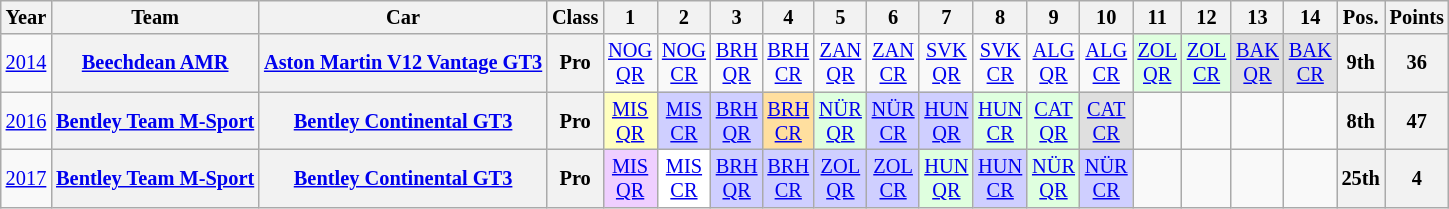<table class="wikitable" border="1" style="text-align:center; font-size:85%;">
<tr>
<th>Year</th>
<th>Team</th>
<th>Car</th>
<th>Class</th>
<th>1</th>
<th>2</th>
<th>3</th>
<th>4</th>
<th>5</th>
<th>6</th>
<th>7</th>
<th>8</th>
<th>9</th>
<th>10</th>
<th>11</th>
<th>12</th>
<th>13</th>
<th>14</th>
<th>Pos.</th>
<th>Points</th>
</tr>
<tr>
<td><a href='#'>2014</a></td>
<th nowrap><a href='#'>Beechdean AMR</a></th>
<th nowrap><a href='#'>Aston Martin V12 Vantage GT3</a></th>
<th>Pro</th>
<td><a href='#'>NOG<br>QR</a></td>
<td><a href='#'>NOG<br>CR</a></td>
<td><a href='#'>BRH<br>QR</a></td>
<td><a href='#'>BRH<br>CR</a></td>
<td><a href='#'>ZAN<br>QR</a></td>
<td><a href='#'>ZAN<br>CR</a></td>
<td><a href='#'>SVK<br>QR</a></td>
<td><a href='#'>SVK<br>CR</a></td>
<td><a href='#'>ALG<br>QR</a></td>
<td><a href='#'>ALG<br>CR</a></td>
<td style="background:#DFFFDF;"><a href='#'>ZOL<br>QR</a><br></td>
<td style="background:#DFFFDF;"><a href='#'>ZOL<br>CR</a><br></td>
<td style="background:#DFDFDF;"><a href='#'>BAK<br>QR</a><br></td>
<td style="background:#DFDFDF;"><a href='#'>BAK<br>CR</a><br></td>
<th>9th</th>
<th>36</th>
</tr>
<tr>
<td><a href='#'>2016</a></td>
<th nowrap><a href='#'>Bentley Team M-Sport</a></th>
<th nowrap><a href='#'>Bentley Continental GT3</a></th>
<th>Pro</th>
<td style="background:#FFFFBF;"><a href='#'>MIS<br>QR</a><br></td>
<td style="background:#CFCFFF;"><a href='#'>MIS<br>CR</a><br></td>
<td style="background:#CFCFFF;"><a href='#'>BRH<br>QR</a><br></td>
<td style="background:#FFDF9F;"><a href='#'>BRH<br>CR</a><br></td>
<td style="background:#DFFFDF;"><a href='#'>NÜR<br>QR</a><br></td>
<td style="background:#CFCFFF;"><a href='#'>NÜR<br>CR</a><br></td>
<td style="background:#CFCFFF;"><a href='#'>HUN<br>QR</a><br></td>
<td style="background:#DFFFDF;"><a href='#'>HUN<br>CR</a><br></td>
<td style="background:#DFFFDF;"><a href='#'>CAT<br>QR</a><br></td>
<td style="background:#DFDFDF;"><a href='#'>CAT<br>CR</a><br></td>
<td></td>
<td></td>
<td></td>
<td></td>
<th>8th</th>
<th>47</th>
</tr>
<tr>
<td><a href='#'>2017</a></td>
<th nowrap><a href='#'>Bentley Team M-Sport</a></th>
<th nowrap><a href='#'>Bentley Continental GT3</a></th>
<th>Pro</th>
<td style="background:#EFCFFF;"><a href='#'>MIS<br>QR</a><br></td>
<td style="background:#FFFFFF;"><a href='#'>MIS<br>CR</a><br></td>
<td style="background:#CFCFFF;"><a href='#'>BRH<br>QR</a><br></td>
<td style="background:#CFCFFF;"><a href='#'>BRH<br>CR</a><br></td>
<td style="background:#CFCFFF;"><a href='#'>ZOL<br>QR</a><br></td>
<td style="background:#CFCFFF;"><a href='#'>ZOL<br>CR</a><br></td>
<td style="background:#DFFFDF;"><a href='#'>HUN<br>QR</a><br></td>
<td style="background:#CFCFFF;"><a href='#'>HUN<br>CR</a><br></td>
<td style="background:#DFFFDF;"><a href='#'>NÜR<br>QR</a><br></td>
<td style="background:#CFCFFF;"><a href='#'>NÜR<br>CR</a><br></td>
<td></td>
<td></td>
<td></td>
<td></td>
<th>25th</th>
<th>4</th>
</tr>
</table>
